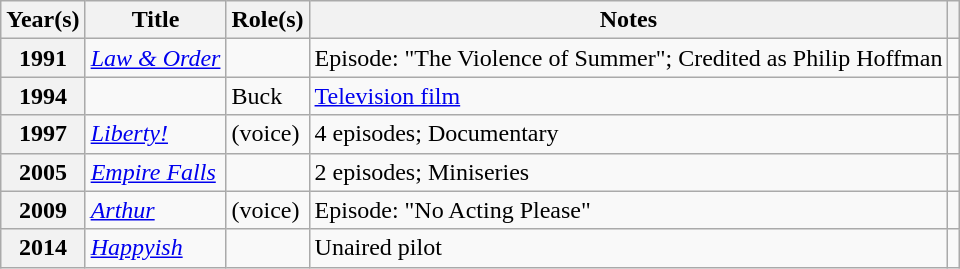<table class="wikitable sortable plainrowheaders">
<tr>
<th scope="col">Year(s)</th>
<th scope="col">Title</th>
<th scope="col">Role(s)</th>
<th scope="col" class="unsortable">Notes</th>
<th scope="col" class="unsortable"></th>
</tr>
<tr>
<th scope="row">1991</th>
<td><em><a href='#'>Law & Order</a></em></td>
<td></td>
<td>Episode: "The Violence of Summer"; Credited as Philip Hoffman</td>
<td style="text-align:center;"></td>
</tr>
<tr>
<th scope="row">1994</th>
<td><em></em></td>
<td>Buck</td>
<td><a href='#'>Television film</a></td>
<td style="text-align:center;"></td>
</tr>
<tr>
<th scope="row">1997</th>
<td><em><a href='#'>Liberty!</a></em></td>
<td> (voice)</td>
<td>4 episodes; Documentary</td>
<td style="text-align:center;"></td>
</tr>
<tr>
<th scope="row">2005</th>
<td><em><a href='#'>Empire Falls</a></em></td>
<td></td>
<td>2 episodes; Miniseries</td>
<td style="text-align:center;"></td>
</tr>
<tr>
<th scope="row">2009</th>
<td><em><a href='#'>Arthur</a></em></td>
<td> (voice)</td>
<td>Episode: "No Acting Please"</td>
<td style="text-align:center;"></td>
</tr>
<tr>
<th scope="row">2014</th>
<td><em><a href='#'>Happyish</a></em></td>
<td></td>
<td>Unaired pilot</td>
<td style="text-align:center;"></td>
</tr>
</table>
